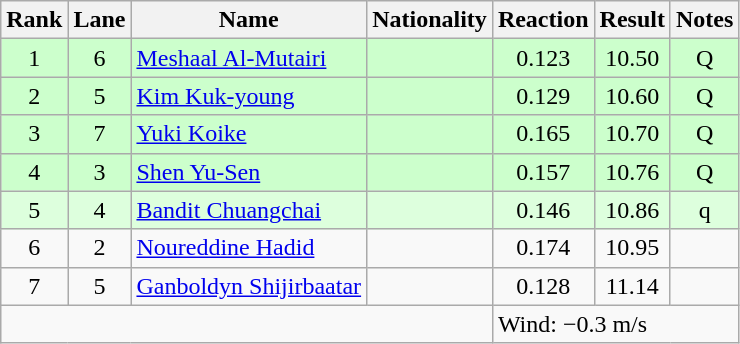<table class="wikitable sortable" style="text-align:center">
<tr>
<th>Rank</th>
<th>Lane</th>
<th>Name</th>
<th>Nationality</th>
<th>Reaction</th>
<th>Result</th>
<th>Notes</th>
</tr>
<tr style="background:#cfc;">
<td>1</td>
<td>6</td>
<td align=left><a href='#'>Meshaal Al-Mutairi</a></td>
<td align=left></td>
<td>0.123</td>
<td>10.50</td>
<td>Q</td>
</tr>
<tr style="background:#cfc;">
<td>2</td>
<td>5</td>
<td align=left><a href='#'>Kim Kuk-young</a></td>
<td align=left></td>
<td>0.129</td>
<td>10.60</td>
<td>Q</td>
</tr>
<tr style="background:#cfc;">
<td>3</td>
<td>7</td>
<td align=left><a href='#'>Yuki Koike</a></td>
<td align=left></td>
<td>0.165</td>
<td>10.70</td>
<td>Q</td>
</tr>
<tr style="background:#cfc;">
<td>4</td>
<td>3</td>
<td align=left><a href='#'>Shen Yu-Sen</a></td>
<td align=left></td>
<td>0.157</td>
<td>10.76</td>
<td>Q</td>
</tr>
<tr style="background:#ddffdd;">
<td>5</td>
<td>4</td>
<td align=left><a href='#'>Bandit Chuangchai</a></td>
<td align=left></td>
<td>0.146</td>
<td>10.86</td>
<td>q</td>
</tr>
<tr>
<td>6</td>
<td>2</td>
<td align=left><a href='#'>Noureddine Hadid</a></td>
<td align=left></td>
<td>0.174</td>
<td>10.95</td>
<td></td>
</tr>
<tr>
<td>7</td>
<td>5</td>
<td align=left><a href='#'>Ganboldyn Shijirbaatar</a></td>
<td align=left></td>
<td>0.128</td>
<td>11.14</td>
<td></td>
</tr>
<tr class="sortbottom">
<td colspan=4></td>
<td colspan="3" style="text-align:left;">Wind: −0.3 m/s</td>
</tr>
</table>
